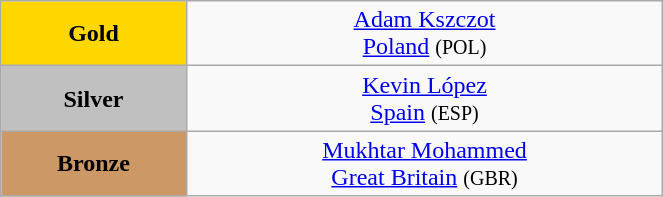<table class="wikitable" style=" text-align:center; " width="35%">
<tr>
<td bgcolor="gold"><strong>Gold</strong></td>
<td> <a href='#'>Adam Kszczot</a><br><a href='#'>Poland</a> <small>(POL)</small></td>
</tr>
<tr>
<td bgcolor="silver"><strong>Silver</strong></td>
<td> <a href='#'>Kevin López</a><br><a href='#'>Spain</a> <small>(ESP)</small></td>
</tr>
<tr>
<td bgcolor="CC9966"><strong>Bronze</strong></td>
<td> <a href='#'>Mukhtar Mohammed</a><br><a href='#'>Great Britain</a> <small>(GBR)</small></td>
</tr>
</table>
